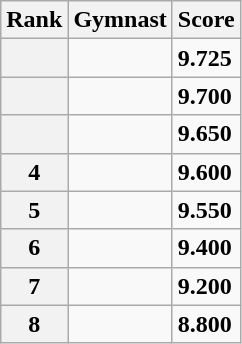<table class="wikitable sortable">
<tr>
<th scope="col">Rank</th>
<th scope="col">Gymnast</th>
<th scope="col">Score</th>
</tr>
<tr>
<th scope="row"></th>
<td></td>
<td><strong>9.725</strong></td>
</tr>
<tr>
<th scope="row"></th>
<td></td>
<td><strong>9.700</strong></td>
</tr>
<tr>
<th scope="row"></th>
<td></td>
<td><strong>9.650</strong></td>
</tr>
<tr>
<th scope="row">4</th>
<td></td>
<td><strong>9.600</strong></td>
</tr>
<tr>
<th scope="row">5</th>
<td></td>
<td><strong>9.550</strong></td>
</tr>
<tr>
<th scope="row">6</th>
<td></td>
<td><strong>9.400</strong></td>
</tr>
<tr>
<th scope="row">7</th>
<td></td>
<td><strong>9.200</strong></td>
</tr>
<tr>
<th scope="row">8</th>
<td></td>
<td><strong>8.800</strong></td>
</tr>
</table>
